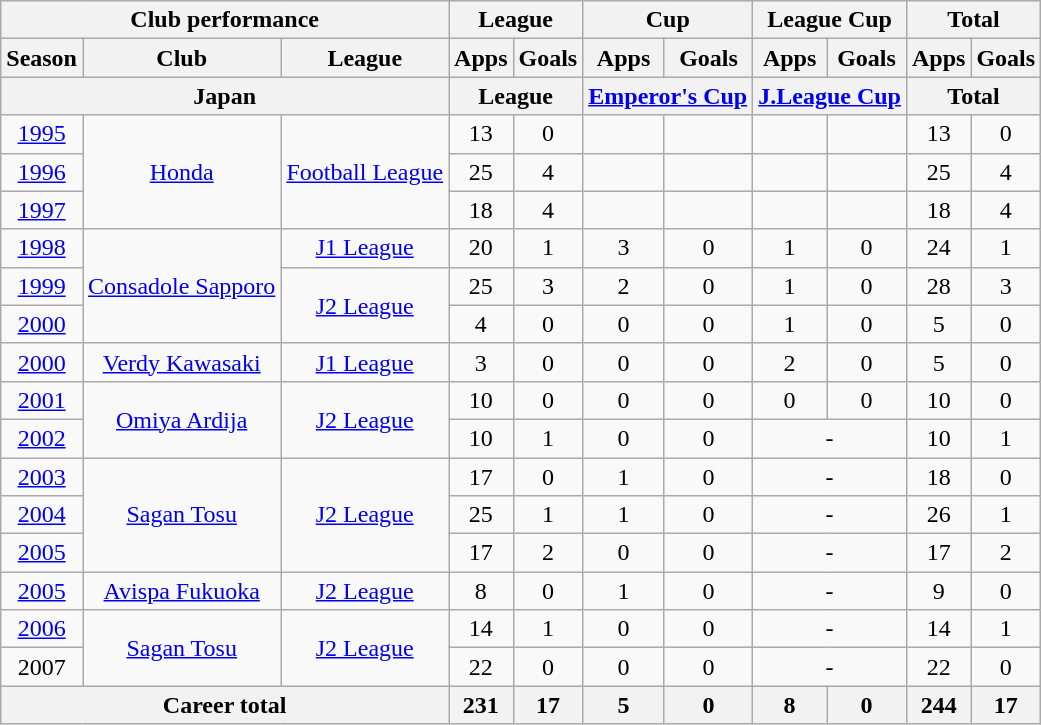<table class="wikitable" style="text-align:center">
<tr>
<th colspan=3>Club performance</th>
<th colspan=2>League</th>
<th colspan=2>Cup</th>
<th colspan=2>League Cup</th>
<th colspan=2>Total</th>
</tr>
<tr>
<th>Season</th>
<th>Club</th>
<th>League</th>
<th>Apps</th>
<th>Goals</th>
<th>Apps</th>
<th>Goals</th>
<th>Apps</th>
<th>Goals</th>
<th>Apps</th>
<th>Goals</th>
</tr>
<tr>
<th colspan=3>Japan</th>
<th colspan=2>League</th>
<th colspan=2><a href='#'>Emperor's Cup</a></th>
<th colspan=2><a href='#'>J.League Cup</a></th>
<th colspan=2>Total</th>
</tr>
<tr>
<td><a href='#'>1995</a></td>
<td rowspan="3"><a href='#'>Honda</a></td>
<td rowspan="3"><a href='#'>Football League</a></td>
<td>13</td>
<td>0</td>
<td></td>
<td></td>
<td></td>
<td></td>
<td>13</td>
<td>0</td>
</tr>
<tr>
<td><a href='#'>1996</a></td>
<td>25</td>
<td>4</td>
<td></td>
<td></td>
<td></td>
<td></td>
<td>25</td>
<td>4</td>
</tr>
<tr>
<td><a href='#'>1997</a></td>
<td>18</td>
<td>4</td>
<td></td>
<td></td>
<td></td>
<td></td>
<td>18</td>
<td>4</td>
</tr>
<tr>
<td><a href='#'>1998</a></td>
<td rowspan="3"><a href='#'>Consadole Sapporo</a></td>
<td><a href='#'>J1 League</a></td>
<td>20</td>
<td>1</td>
<td>3</td>
<td>0</td>
<td>1</td>
<td>0</td>
<td>24</td>
<td>1</td>
</tr>
<tr>
<td><a href='#'>1999</a></td>
<td rowspan="2"><a href='#'>J2 League</a></td>
<td>25</td>
<td>3</td>
<td>2</td>
<td>0</td>
<td>1</td>
<td>0</td>
<td>28</td>
<td>3</td>
</tr>
<tr>
<td><a href='#'>2000</a></td>
<td>4</td>
<td>0</td>
<td>0</td>
<td>0</td>
<td>1</td>
<td>0</td>
<td>5</td>
<td>0</td>
</tr>
<tr>
<td><a href='#'>2000</a></td>
<td><a href='#'>Verdy Kawasaki</a></td>
<td><a href='#'>J1 League</a></td>
<td>3</td>
<td>0</td>
<td>0</td>
<td>0</td>
<td>2</td>
<td>0</td>
<td>5</td>
<td>0</td>
</tr>
<tr>
<td><a href='#'>2001</a></td>
<td rowspan="2"><a href='#'>Omiya Ardija</a></td>
<td rowspan="2"><a href='#'>J2 League</a></td>
<td>10</td>
<td>0</td>
<td>0</td>
<td>0</td>
<td>0</td>
<td>0</td>
<td>10</td>
<td>0</td>
</tr>
<tr>
<td><a href='#'>2002</a></td>
<td>10</td>
<td>1</td>
<td>0</td>
<td>0</td>
<td colspan="2">-</td>
<td>10</td>
<td>1</td>
</tr>
<tr>
<td><a href='#'>2003</a></td>
<td rowspan="3"><a href='#'>Sagan Tosu</a></td>
<td rowspan="3"><a href='#'>J2 League</a></td>
<td>17</td>
<td>0</td>
<td>1</td>
<td>0</td>
<td colspan="2">-</td>
<td>18</td>
<td>0</td>
</tr>
<tr>
<td><a href='#'>2004</a></td>
<td>25</td>
<td>1</td>
<td>1</td>
<td>0</td>
<td colspan="2">-</td>
<td>26</td>
<td>1</td>
</tr>
<tr>
<td><a href='#'>2005</a></td>
<td>17</td>
<td>2</td>
<td>0</td>
<td>0</td>
<td colspan="2">-</td>
<td>17</td>
<td>2</td>
</tr>
<tr>
<td><a href='#'>2005</a></td>
<td><a href='#'>Avispa Fukuoka</a></td>
<td><a href='#'>J2 League</a></td>
<td>8</td>
<td>0</td>
<td>1</td>
<td>0</td>
<td colspan="2">-</td>
<td>9</td>
<td>0</td>
</tr>
<tr>
<td><a href='#'>2006</a></td>
<td rowspan="2"><a href='#'>Sagan Tosu</a></td>
<td rowspan="2"><a href='#'>J2 League</a></td>
<td>14</td>
<td>1</td>
<td>0</td>
<td>0</td>
<td colspan="2">-</td>
<td>14</td>
<td>1</td>
</tr>
<tr>
<td>2007</td>
<td>22</td>
<td>0</td>
<td>0</td>
<td>0</td>
<td colspan="2">-</td>
<td>22</td>
<td>0</td>
</tr>
<tr>
<th colspan=3>Career total</th>
<th>231</th>
<th>17</th>
<th>5</th>
<th>0</th>
<th>8</th>
<th>0</th>
<th>244</th>
<th>17</th>
</tr>
</table>
